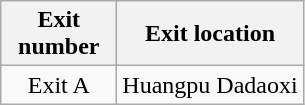<table class="wikitable">
<tr>
<th style="width:70px" colspan="2">Exit number</th>
<th>Exit location</th>
</tr>
<tr>
<td align="center" colspan="2">Exit A</td>
<td>Huangpu Dadaoxi</td>
</tr>
</table>
